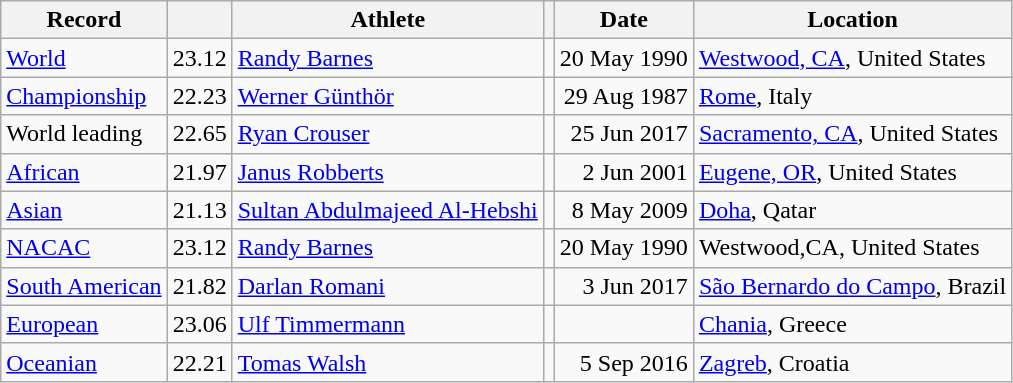<table class="wikitable">
<tr>
<th>Record</th>
<th></th>
<th>Athlete</th>
<th></th>
<th>Date</th>
<th>Location</th>
</tr>
<tr>
<td><a href='#'>World</a></td>
<td>23.12</td>
<td><a href='#'>Randy Barnes</a></td>
<td></td>
<td align=right>20 May 1990</td>
<td><a href='#'>Westwood, CA</a>, United States</td>
</tr>
<tr>
<td><a href='#'>Championship</a></td>
<td>22.23</td>
<td><a href='#'>Werner Günthör</a></td>
<td></td>
<td align=right>29 Aug 1987</td>
<td><a href='#'>Rome</a>, Italy</td>
</tr>
<tr>
<td>World leading</td>
<td>22.65</td>
<td><a href='#'>Ryan Crouser</a></td>
<td></td>
<td align=right>25 Jun 2017</td>
<td><a href='#'>Sacramento, CA</a>, United States</td>
</tr>
<tr>
<td><a href='#'>African</a></td>
<td>21.97</td>
<td><a href='#'>Janus Robberts</a></td>
<td></td>
<td align=right>2 Jun 2001</td>
<td><a href='#'>Eugene, OR</a>, United States</td>
</tr>
<tr>
<td><a href='#'>Asian</a></td>
<td>21.13</td>
<td><a href='#'>Sultan Abdulmajeed Al-Hebshi</a></td>
<td></td>
<td align=right>8 May 2009</td>
<td><a href='#'>Doha</a>, Qatar</td>
</tr>
<tr>
<td><a href='#'>NACAC</a></td>
<td>23.12</td>
<td><a href='#'>Randy Barnes</a></td>
<td></td>
<td align=right>20 May 1990</td>
<td>Westwood,CA, United States</td>
</tr>
<tr>
<td><a href='#'>South American</a></td>
<td>21.82</td>
<td><a href='#'>Darlan Romani</a></td>
<td></td>
<td align=right>3 Jun 2017</td>
<td><a href='#'>São Bernardo do Campo</a>, Brazil</td>
</tr>
<tr>
<td><a href='#'>European</a></td>
<td>23.06</td>
<td><a href='#'>Ulf Timmermann</a></td>
<td></td>
<td align=right></td>
<td><a href='#'>Chania</a>, Greece</td>
</tr>
<tr>
<td><a href='#'>Oceanian</a></td>
<td>22.21</td>
<td><a href='#'>Tomas Walsh</a></td>
<td></td>
<td align=right>5 Sep 2016</td>
<td><a href='#'>Zagreb</a>, Croatia</td>
</tr>
</table>
